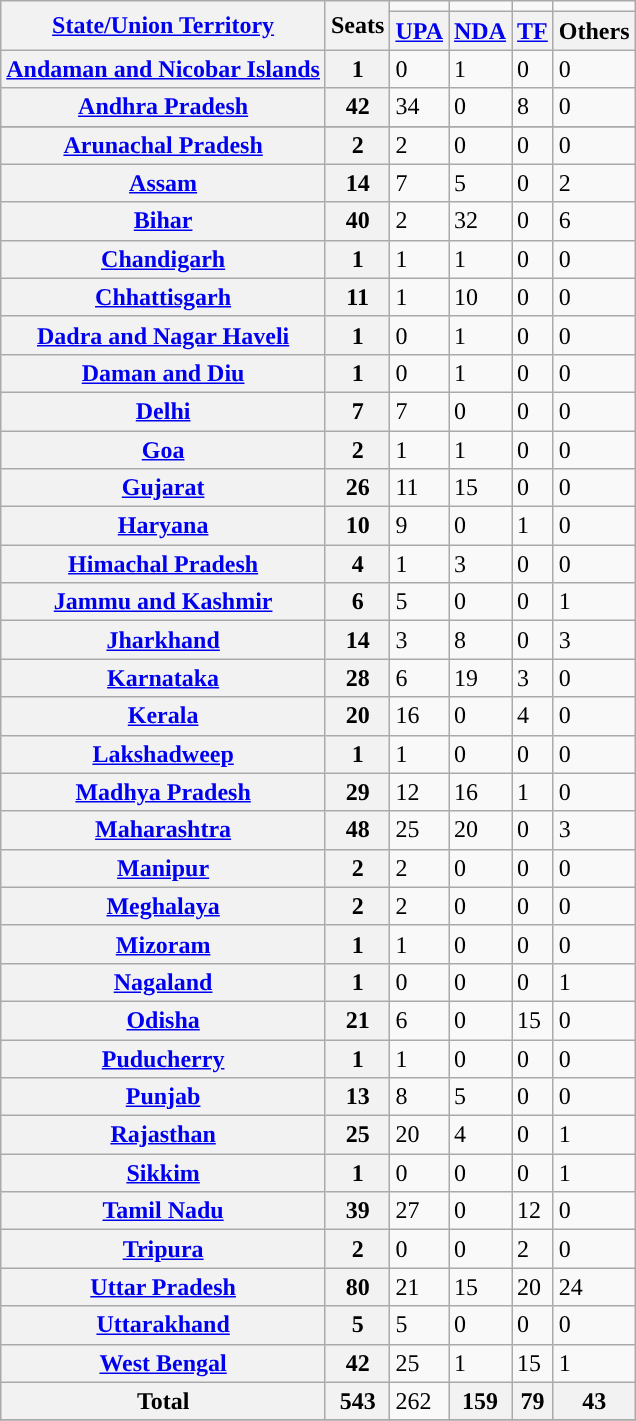<table class="wikitable defaultcenter col1left" style="font-size: 100%">
<tr>
<th rowspan="2"><a href='#'>State/Union Territory</a></th>
<th rowspan="2">Seats</th>
<td></td>
<td></td>
<td></td>
<td></td>
</tr>
<tr>
<th><a href='#'>UPA</a></th>
<th><a href='#'>NDA</a></th>
<th><a href='#'>TF</a></th>
<th>Others</th>
</tr>
<tr>
<th><a href='#'>Andaman and Nicobar Islands</a></th>
<th>1</th>
<td>0</td>
<td style="background:">1</td>
<td>0</td>
<td>0</td>
</tr>
<tr>
<th><a href='#'>Andhra Pradesh</a></th>
<th>42</th>
<td style="background:">34</td>
<td>0</td>
<td>8</td>
<td>0</td>
</tr>
<tr>
</tr>
<tr>
<th><a href='#'>Arunachal Pradesh</a></th>
<th>2</th>
<td style="background:">2</td>
<td>0</td>
<td>0</td>
<td>0</td>
</tr>
<tr>
<th><a href='#'>Assam</a></th>
<th>14</th>
<td style="background:">7</td>
<td>5</td>
<td>0</td>
<td>2</td>
</tr>
<tr>
<th><a href='#'>Bihar</a></th>
<th>40</th>
<td>2</td>
<td style="background:">32</td>
<td>0</td>
<td>6</td>
</tr>
<tr>
<th><a href='#'>Chandigarh</a></th>
<th>1</th>
<td style="background:">1</td>
<td>1</td>
<td>0</td>
<td>0</td>
</tr>
<tr>
<th><a href='#'>Chhattisgarh</a></th>
<th>11</th>
<td>1</td>
<td style="background:">10</td>
<td>0</td>
<td>0</td>
</tr>
<tr>
<th><a href='#'>Dadra and Nagar Haveli</a></th>
<th>1</th>
<td>0</td>
<td style="background:">1</td>
<td>0</td>
<td>0</td>
</tr>
<tr>
<th><a href='#'>Daman and Diu</a></th>
<th>1</th>
<td>0</td>
<td style="background:">1</td>
<td>0</td>
<td>0</td>
</tr>
<tr>
<th><a href='#'>Delhi</a></th>
<th>7</th>
<td style="background:">7</td>
<td>0</td>
<td>0</td>
<td>0</td>
</tr>
<tr>
<th><a href='#'>Goa</a></th>
<th>2</th>
<td>1</td>
<td>1</td>
<td>0</td>
<td>0</td>
</tr>
<tr>
<th><a href='#'>Gujarat</a></th>
<th>26</th>
<td>11</td>
<td style="background:">15</td>
<td>0</td>
<td>0</td>
</tr>
<tr>
<th><a href='#'>Haryana</a></th>
<th>10</th>
<td style="background:">9</td>
<td>0</td>
<td>1</td>
<td>0</td>
</tr>
<tr>
<th><a href='#'>Himachal Pradesh</a></th>
<th>4</th>
<td>1</td>
<td style="background:">3</td>
<td>0</td>
<td>0</td>
</tr>
<tr>
<th><a href='#'>Jammu and Kashmir</a></th>
<th>6</th>
<td style="background:">5</td>
<td>0</td>
<td>0</td>
<td>1</td>
</tr>
<tr>
<th><a href='#'>Jharkhand</a></th>
<th>14</th>
<td>3</td>
<td style="background:">8</td>
<td>0</td>
<td>3</td>
</tr>
<tr>
<th><a href='#'>Karnataka</a></th>
<th>28</th>
<td>6</td>
<td style="background:">19</td>
<td>3</td>
<td>0</td>
</tr>
<tr>
<th><a href='#'>Kerala</a></th>
<th>20</th>
<td style="background:">16</td>
<td>0</td>
<td>4</td>
<td>0</td>
</tr>
<tr>
<th><a href='#'>Lakshadweep</a></th>
<th>1</th>
<td style="background:">1</td>
<td>0</td>
<td>0</td>
<td>0</td>
</tr>
<tr>
<th><a href='#'>Madhya Pradesh</a></th>
<th>29</th>
<td>12</td>
<td style="background:">16</td>
<td>1</td>
<td>0</td>
</tr>
<tr>
<th><a href='#'>Maharashtra</a></th>
<th>48</th>
<td style="background:">25</td>
<td>20</td>
<td>0</td>
<td>3</td>
</tr>
<tr>
<th><a href='#'>Manipur</a></th>
<th>2</th>
<td style="background:">2</td>
<td>0</td>
<td>0</td>
<td>0</td>
</tr>
<tr>
<th><a href='#'>Meghalaya</a></th>
<th>2</th>
<td style="background:">2</td>
<td>0</td>
<td>0</td>
<td>0</td>
</tr>
<tr>
<th><a href='#'>Mizoram</a></th>
<th>1</th>
<td style="background:">1</td>
<td>0</td>
<td>0</td>
<td>0</td>
</tr>
<tr>
<th><a href='#'>Nagaland</a></th>
<th>1</th>
<td>0</td>
<td>0</td>
<td>0</td>
<td style="background:">1</td>
</tr>
<tr>
<th><a href='#'>Odisha</a></th>
<th>21</th>
<td>6</td>
<td>0</td>
<td style="background:">15</td>
<td>0</td>
</tr>
<tr>
<th><a href='#'>Puducherry</a></th>
<th>1</th>
<td style="background:">1</td>
<td>0</td>
<td>0</td>
<td>0</td>
</tr>
<tr>
<th><a href='#'>Punjab</a></th>
<th>13</th>
<td style="background:">8</td>
<td>5</td>
<td>0</td>
<td>0</td>
</tr>
<tr>
<th><a href='#'>Rajasthan</a></th>
<th>25</th>
<td style="background:">20</td>
<td>4</td>
<td>0</td>
<td>1</td>
</tr>
<tr>
<th><a href='#'>Sikkim</a></th>
<th>1</th>
<td>0</td>
<td>0</td>
<td>0</td>
<td style="background:">1</td>
</tr>
<tr>
<th><a href='#'>Tamil Nadu</a></th>
<th>39</th>
<td style="background:">27</td>
<td>0</td>
<td>12</td>
<td>0</td>
</tr>
<tr>
<th><a href='#'>Tripura</a></th>
<th>2</th>
<td>0</td>
<td>0</td>
<td style="background:">2</td>
<td>0</td>
</tr>
<tr>
<th><a href='#'>Uttar Pradesh</a></th>
<th>80</th>
<td>21</td>
<td>15</td>
<td>20</td>
<td style="background:">24</td>
</tr>
<tr>
<th><a href='#'>Uttarakhand</a></th>
<th>5</th>
<td style="background:">5</td>
<td>0</td>
<td>0</td>
<td>0</td>
</tr>
<tr>
<th><a href='#'>West Bengal</a></th>
<th>42</th>
<td style="background:">25</td>
<td>1</td>
<td>15</td>
<td>1</td>
</tr>
<tr>
<th>Total</th>
<th>543</th>
<td style="background:">262</td>
<th>159</th>
<th>79</th>
<th>43</th>
</tr>
<tr>
</tr>
</table>
